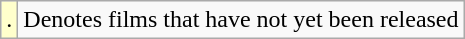<table class="wikitable">
<tr>
<td style="background:#FFFFCC;">.</td>
<td>Denotes films that have not yet been released</td>
</tr>
</table>
